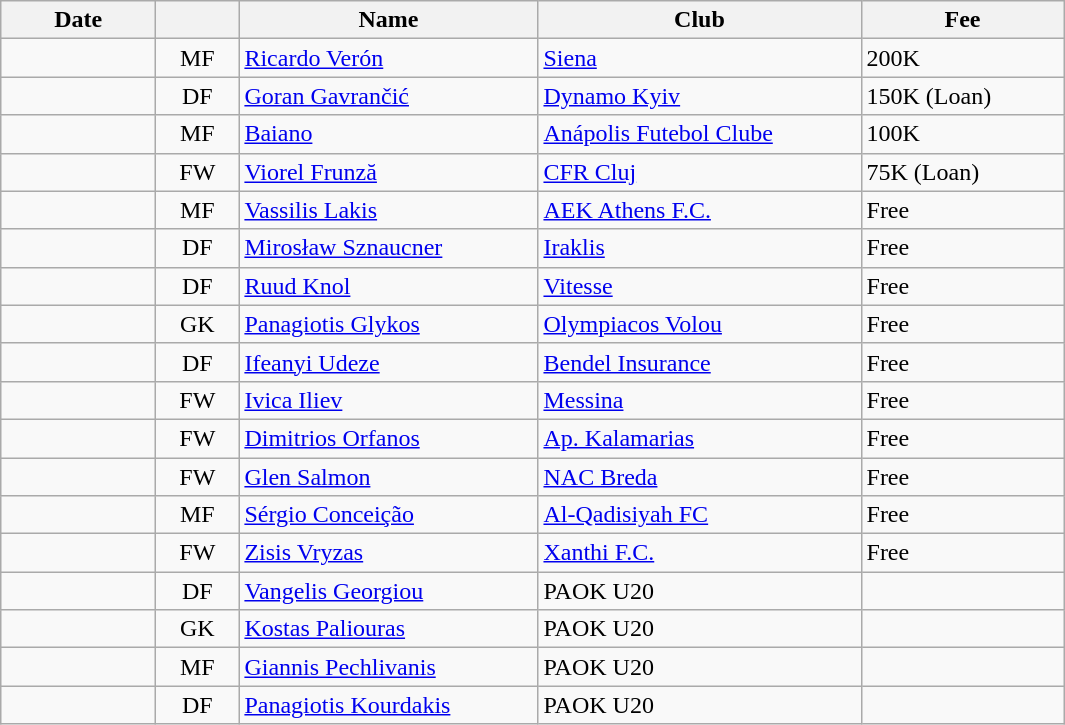<table class="wikitable plainrowheaders">
<tr>
<th scope="col" style="width:6em;">Date</th>
<th scope="col" style="width:3em;"></th>
<th scope="col" style="width:12em;">Name</th>
<th scope="col" style="width:13em;">Club</th>
<th scope="col" style="width:8em;">Fee</th>
</tr>
<tr>
<td></td>
<td align="center">MF</td>
<td> <a href='#'>Ricardo Verón</a></td>
<td> <a href='#'>Siena</a></td>
<td>200K</td>
</tr>
<tr>
<td></td>
<td align="center">DF</td>
<td> <a href='#'>Goran Gavrančić</a></td>
<td> <a href='#'>Dynamo Kyiv</a></td>
<td>150K (Loan)</td>
</tr>
<tr>
<td></td>
<td align="center">MF</td>
<td> <a href='#'>Baiano</a></td>
<td> <a href='#'>Anápolis Futebol Clube</a></td>
<td>100K</td>
</tr>
<tr>
<td></td>
<td align="center">FW</td>
<td> <a href='#'>Viorel Frunză</a></td>
<td> <a href='#'>CFR Cluj</a></td>
<td>75K (Loan)</td>
</tr>
<tr>
<td></td>
<td align="center">MF</td>
<td> <a href='#'>Vassilis Lakis</a></td>
<td> <a href='#'>AEK Athens F.C.</a></td>
<td>Free</td>
</tr>
<tr>
<td></td>
<td align="center">DF</td>
<td> <a href='#'>Mirosław Sznaucner</a></td>
<td> <a href='#'>Iraklis</a></td>
<td>Free</td>
</tr>
<tr>
<td></td>
<td align="center">DF</td>
<td> <a href='#'>Ruud Knol</a></td>
<td> <a href='#'>Vitesse</a></td>
<td>Free</td>
</tr>
<tr>
<td></td>
<td align="center">GK</td>
<td> <a href='#'>Panagiotis Glykos</a></td>
<td> <a href='#'>Olympiacos Volou</a></td>
<td>Free</td>
</tr>
<tr>
<td></td>
<td align="center">DF</td>
<td> <a href='#'>Ifeanyi Udeze</a></td>
<td> <a href='#'>Bendel Insurance</a></td>
<td>Free</td>
</tr>
<tr>
<td></td>
<td align="center">FW</td>
<td> <a href='#'>Ivica Iliev</a></td>
<td> <a href='#'>Messina</a></td>
<td>Free</td>
</tr>
<tr>
<td></td>
<td align="center">FW</td>
<td> <a href='#'>Dimitrios Orfanos</a></td>
<td> <a href='#'>Ap. Kalamarias</a></td>
<td>Free</td>
</tr>
<tr>
<td></td>
<td align="center">FW</td>
<td> <a href='#'>Glen Salmon</a></td>
<td> <a href='#'>NAC Breda</a></td>
<td>Free</td>
</tr>
<tr>
<td></td>
<td align="center">MF</td>
<td> <a href='#'>Sérgio Conceição</a></td>
<td> <a href='#'>Al-Qadisiyah FC</a></td>
<td>Free</td>
</tr>
<tr>
<td></td>
<td align="center">FW</td>
<td> <a href='#'>Zisis Vryzas</a></td>
<td> <a href='#'>Xanthi F.C.</a></td>
<td>Free</td>
</tr>
<tr>
<td></td>
<td align="center">DF</td>
<td> <a href='#'>Vangelis Georgiou</a></td>
<td> PAOK U20</td>
<td></td>
</tr>
<tr>
<td></td>
<td align="center">GK</td>
<td> <a href='#'>Kostas Paliouras</a></td>
<td> PAOK U20</td>
<td></td>
</tr>
<tr>
<td></td>
<td align="center">MF</td>
<td> <a href='#'>Giannis Pechlivanis</a></td>
<td> PAOK U20</td>
<td></td>
</tr>
<tr>
<td></td>
<td align="center">DF</td>
<td> <a href='#'>Panagiotis Kourdakis</a></td>
<td> PAOK U20</td>
<td></td>
</tr>
</table>
